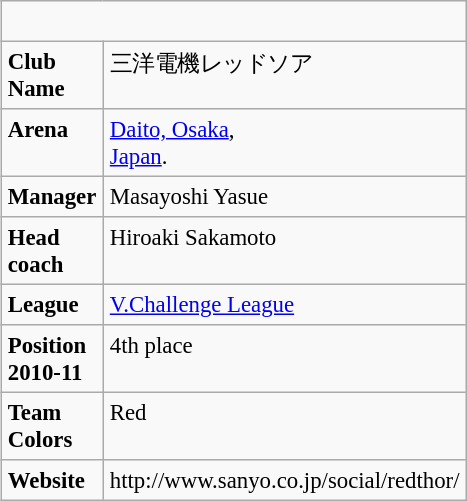<table class="infobox" border=1 align="right" cellpadding=4 cellspacing=0 width=240 style="margin: 0 0 1em 1em; background:#f9f9f9; border: 1px #aaaaaa solid; border-collapse: collapse; font-size: 95%;">
<tr>
<td align="center" colspan=2><br><table border="0" cellpadding="2" cellspacing="0">
</table>
</td>
</tr>
<tr>
<td><strong>Club Name</strong></td>
<td>三洋電機レッドソア</td>
</tr>
<tr>
<td><strong>Arena</strong></td>
<td><a href='#'>Daito, Osaka</a>, <br> <a href='#'>Japan</a>.</td>
</tr>
<tr>
<td><strong>Manager</strong></td>
<td>Masayoshi Yasue</td>
</tr>
<tr>
<td><strong>Head coach</strong></td>
<td>Hiroaki Sakamoto</td>
</tr>
<tr>
<td><strong>League</strong></td>
<td><a href='#'>V.Challenge League</a></td>
</tr>
<tr>
<td><strong>Position 2010-11</strong></td>
<td>4th place</td>
</tr>
<tr>
<td><strong>Team Colors</strong></td>
<td>Red</td>
</tr>
<tr>
<td><strong>Website</strong></td>
<td>http://www.sanyo.co.jp/social/redthor/</td>
</tr>
</table>
